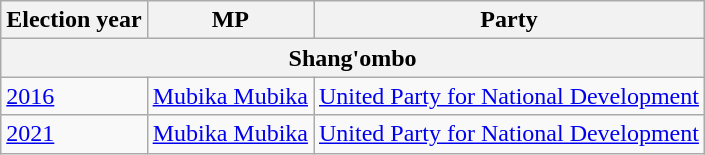<table class="wikitable">
<tr>
<th>Election year</th>
<th>MP</th>
<th>Party</th>
</tr>
<tr>
<th colspan="3"><strong>Shang'ombo</strong></th>
</tr>
<tr>
<td><a href='#'>2016</a></td>
<td><a href='#'>Mubika Mubika</a></td>
<td><a href='#'>United Party for National Development</a></td>
</tr>
<tr>
<td><a href='#'>2021</a></td>
<td><a href='#'>Mubika Mubika</a></td>
<td><a href='#'>United Party for National Development</a></td>
</tr>
</table>
